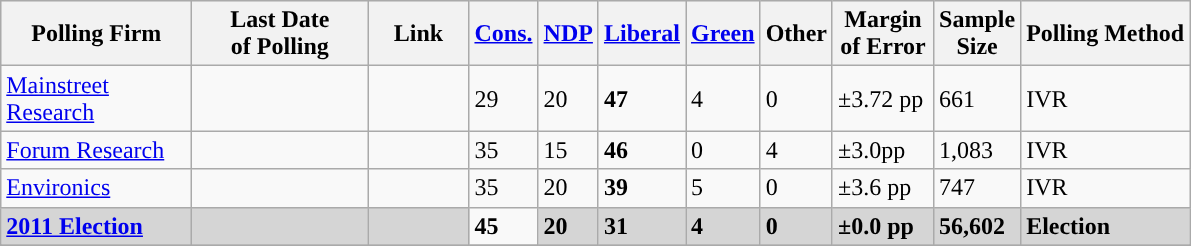<table class="wikitable sortable">
<tr style="background:#e9e9e9;">
<th style="width:120px">Polling Firm</th>
<th style="width:110px">Last Date<br>of Polling</th>
<th style="width:60px" class="unsortable">Link</th>
<th style="background-color:"><strong><a href='#'>Cons.</a></strong></th>
<th style="background-color:"><strong><a href='#'>NDP</a></strong></th>
<th style="background-color:"><strong><a href='#'>Liberal</a></strong></th>
<th style="background-color:"><strong><a href='#'>Green</a></strong></th>
<th style="background-color:"><strong>Other</strong></th>
<th style="width:60px;" class=unsortable>Margin<br>of Error</th>
<th style="width:50px;" class=unsortable>Sample<br>Size</th>
<th class=unsortable>Polling Method</th>
</tr>
<tr>
<td><a href='#'>Mainstreet Research</a></td>
<td></td>
<td></td>
<td>29</td>
<td>20</td>
<td><strong>47</strong></td>
<td>4</td>
<td>0</td>
<td>±3.72 pp</td>
<td>661</td>
<td>IVR</td>
</tr>
<tr>
<td><a href='#'>Forum Research</a></td>
<td></td>
<td></td>
<td>35</td>
<td>15</td>
<td><strong>46</strong></td>
<td>0</td>
<td>4</td>
<td>±3.0pp</td>
<td>1,083</td>
<td>IVR</td>
</tr>
<tr>
<td><a href='#'>Environics</a></td>
<td></td>
<td></td>
<td>35</td>
<td>20</td>
<td><strong>39</strong></td>
<td>5</td>
<td>0</td>
<td>±3.6 pp</td>
<td>747</td>
<td>IVR</td>
</tr>
<tr>
<td style="background:#D5D5D5"><strong><a href='#'>2011 Election</a></strong></td>
<td style="background:#D5D5D5"><strong></strong></td>
<td style="background:#D5D5D5"></td>
<td><strong>45</strong></td>
<td style="background:#D5D5D5"><strong>20</strong></td>
<td style="background:#D5D5D5"><strong>31</strong></td>
<td style="background:#D5D5D5"><strong>4</strong></td>
<td style="background:#D5D5D5"><strong>0</strong></td>
<td style="background:#D5D5D5"><strong>±0.0 pp</strong></td>
<td style="background:#D5D5D5"><strong>56,602</strong></td>
<td style="background:#D5D5D5"><strong>Election</strong></td>
</tr>
<tr>
</tr>
<tr>
</tr>
</table>
